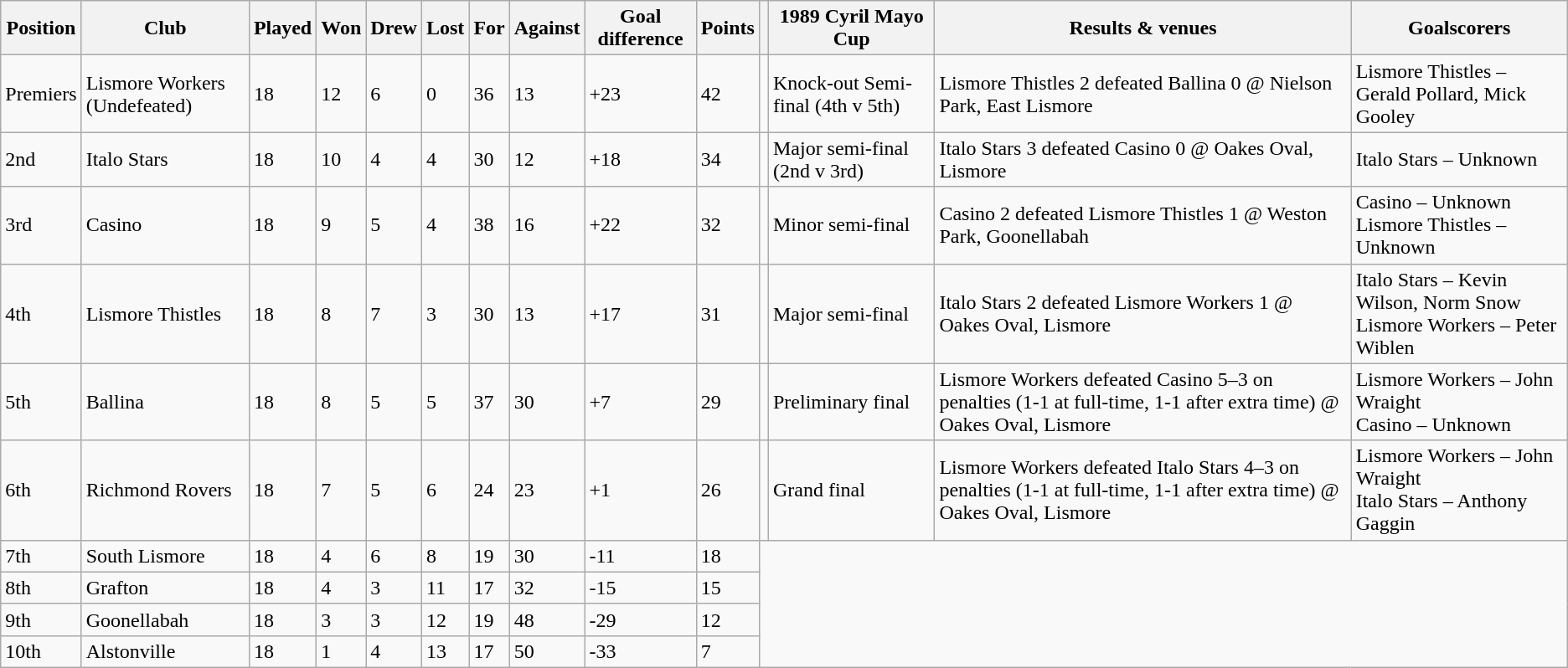<table class="wikitable">
<tr>
<th>Position</th>
<th>Club</th>
<th>Played</th>
<th>Won</th>
<th>Drew</th>
<th>Lost</th>
<th>For</th>
<th>Against</th>
<th>Goal difference</th>
<th>Points</th>
<th></th>
<th>1989 Cyril Mayo Cup</th>
<th>Results & venues</th>
<th>Goalscorers</th>
</tr>
<tr>
<td>Premiers</td>
<td>Lismore Workers (Undefeated)</td>
<td>18</td>
<td>12</td>
<td>6</td>
<td>0</td>
<td>36</td>
<td>13</td>
<td>+23</td>
<td>42</td>
<td></td>
<td>Knock-out Semi-final (4th v 5th)</td>
<td>Lismore Thistles 2 defeated Ballina 0 @ Nielson Park, East Lismore</td>
<td>Lismore Thistles – Gerald Pollard, Mick Gooley</td>
</tr>
<tr>
<td>2nd</td>
<td>Italo Stars</td>
<td>18</td>
<td>10</td>
<td>4</td>
<td>4</td>
<td>30</td>
<td>12</td>
<td>+18</td>
<td>34</td>
<td></td>
<td>Major semi-final (2nd v 3rd)</td>
<td>Italo Stars 3 defeated Casino 0 @ Oakes Oval, Lismore</td>
<td>Italo Stars – Unknown</td>
</tr>
<tr>
<td>3rd</td>
<td>Casino</td>
<td>18</td>
<td>9</td>
<td>5</td>
<td>4</td>
<td>38</td>
<td>16</td>
<td>+22</td>
<td>32</td>
<td></td>
<td>Minor semi-final</td>
<td>Casino 2 defeated Lismore Thistles 1 @ Weston Park, Goonellabah</td>
<td>Casino – Unknown<br>Lismore Thistles – Unknown</td>
</tr>
<tr>
<td>4th</td>
<td>Lismore Thistles</td>
<td>18</td>
<td>8</td>
<td>7</td>
<td>3</td>
<td>30</td>
<td>13</td>
<td>+17</td>
<td>31</td>
<td></td>
<td>Major semi-final</td>
<td>Italo Stars 2 defeated Lismore Workers 1 @ Oakes Oval, Lismore</td>
<td>Italo Stars – Kevin Wilson, Norm Snow<br>Lismore Workers – Peter Wiblen</td>
</tr>
<tr>
<td>5th</td>
<td>Ballina</td>
<td>18</td>
<td>8</td>
<td>5</td>
<td>5</td>
<td>37</td>
<td>30</td>
<td>+7</td>
<td>29</td>
<td></td>
<td>Preliminary final</td>
<td>Lismore Workers defeated Casino 5–3 on penalties (1-1 at full-time, 1-1 after extra time) @ Oakes Oval, Lismore</td>
<td>Lismore Workers – John Wraight<br>Casino – Unknown</td>
</tr>
<tr>
<td>6th</td>
<td>Richmond Rovers</td>
<td>18</td>
<td>7</td>
<td>5</td>
<td>6</td>
<td>24</td>
<td>23</td>
<td>+1</td>
<td>26</td>
<td></td>
<td>Grand final</td>
<td>Lismore Workers defeated Italo Stars 4–3 on penalties (1-1 at full-time, 1-1 after extra time) @ Oakes Oval, Lismore</td>
<td>Lismore Workers – John Wraight<br>Italo Stars – Anthony Gaggin</td>
</tr>
<tr>
<td>7th</td>
<td>South Lismore</td>
<td>18</td>
<td>4</td>
<td>6</td>
<td>8</td>
<td>19</td>
<td>30</td>
<td>-11</td>
<td>18</td>
</tr>
<tr>
<td>8th</td>
<td>Grafton</td>
<td>18</td>
<td>4</td>
<td>3</td>
<td>11</td>
<td>17</td>
<td>32</td>
<td>-15</td>
<td>15</td>
</tr>
<tr>
<td>9th</td>
<td>Goonellabah</td>
<td>18</td>
<td>3</td>
<td>3</td>
<td>12</td>
<td>19</td>
<td>48</td>
<td>-29</td>
<td>12</td>
</tr>
<tr>
<td>10th</td>
<td>Alstonville</td>
<td>18</td>
<td>1</td>
<td>4</td>
<td>13</td>
<td>17</td>
<td>50</td>
<td>-33</td>
<td>7</td>
</tr>
</table>
